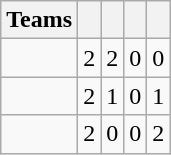<table class="wikitable" style="text-align: center;">
<tr>
<th>Teams</th>
<th></th>
<th></th>
<th></th>
<th></th>
</tr>
<tr>
<td align=left></td>
<td>2</td>
<td>2</td>
<td>0</td>
<td>0</td>
</tr>
<tr>
<td align=left></td>
<td>2</td>
<td>1</td>
<td>0</td>
<td>1</td>
</tr>
<tr>
<td align=left></td>
<td>2</td>
<td>0</td>
<td>0</td>
<td>2</td>
</tr>
</table>
